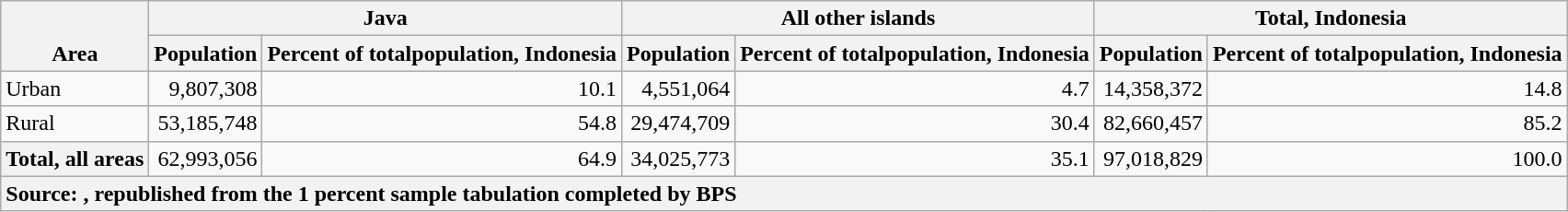<table class="wikitable plainrowheaders" style="text-align: right">
<tr class="static-row-header" style="vertical-align: bottom">
<th scope="col" rowspan="2">Area</th>
<th scope="col" colspan="2">Java</th>
<th scope="col" colspan="2">All other islands</th>
<th scope="col" colspan="2">Total, Indonesia</th>
</tr>
<tr>
<th scope="col">Population</th>
<th scope="col">Percent of totalpopulation, Indonesia</th>
<th scope="col">Population</th>
<th scope="col">Percent of totalpopulation, Indonesia</th>
<th scope="col">Population</th>
<th scope="col">Percent of totalpopulation, Indonesia</th>
</tr>
<tr>
<td style="text-align: left">Urban</td>
<td>9,807,308</td>
<td>10.1</td>
<td>4,551,064</td>
<td>4.7</td>
<td>14,358,372</td>
<td>14.8</td>
</tr>
<tr>
<td style="text-align: left">Rural</td>
<td>53,185,748</td>
<td>54.8</td>
<td>29,474,709</td>
<td>30.4</td>
<td>82,660,457</td>
<td>85.2</td>
</tr>
<tr>
<th scope="row"><strong>Total, all areas</strong></th>
<td>62,993,056</td>
<td>64.9</td>
<td>34,025,773</td>
<td>35.1</td>
<td>97,018,829</td>
<td>100.0</td>
</tr>
<tr>
<th scope="row" colspan="7" style="text-align: left"><strong>Source:</strong> , republished from the 1 percent sample tabulation completed by BPS</th>
</tr>
</table>
